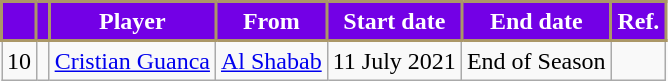<table class="wikitable">
<tr>
<th style="color:#FFFFFF; background: #7300E6; border:2px solid #AB9767;"></th>
<th style="color:#FFFFFF; background: #7300E6; border:2px solid #AB9767;"></th>
<th style="color:#FFFFFF; background: #7300E6; border:2px solid #AB9767;">Player</th>
<th style="color:#FFFFFF; background: #7300E6; border:2px solid #AB9767;">From</th>
<th style="color:#FFFFFF; background: #7300E6; border:2px solid #AB9767;">Start date</th>
<th style="color:#FFFFFF; background: #7300E6; border:2px solid #AB9767;">End date</th>
<th style="color:#FFFFFF; background: #7300E6; border:2px solid #AB9767;">Ref.</th>
</tr>
<tr>
<td align=center>10</td>
<td align=center></td>
<td> <a href='#'>Cristian Guanca</a></td>
<td> <a href='#'>Al Shabab</a></td>
<td align=center>11 July 2021</td>
<td>End of Season</td>
<td></td>
</tr>
</table>
